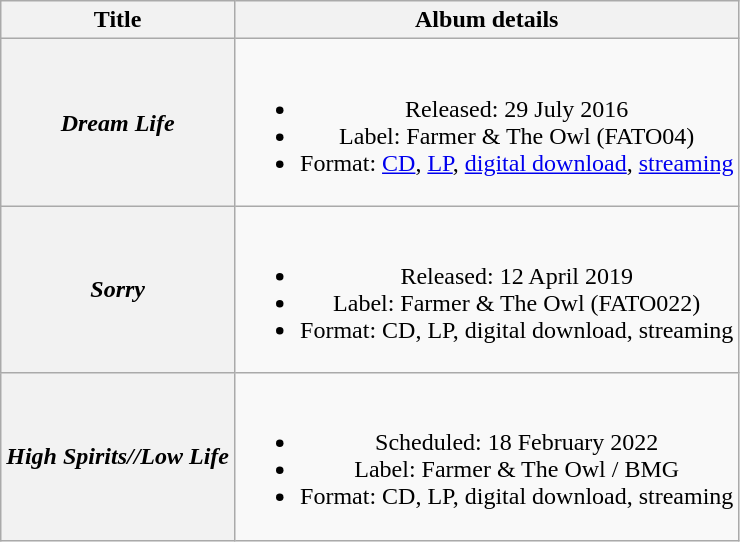<table class="wikitable plainrowheaders" style="text-align:center;">
<tr>
<th>Title</th>
<th>Album details</th>
</tr>
<tr>
<th scope="row"><em>Dream Life</em></th>
<td><br><ul><li>Released: 29 July 2016</li><li>Label: Farmer & The Owl (FATO04)</li><li>Format: <a href='#'>CD</a>, <a href='#'>LP</a>, <a href='#'>digital download</a>, <a href='#'>streaming</a></li></ul></td>
</tr>
<tr>
<th scope="row"><em>Sorry</em></th>
<td><br><ul><li>Released: 12 April 2019</li><li>Label: Farmer & The Owl (FATO022)</li><li>Format: CD, LP, digital download, streaming</li></ul></td>
</tr>
<tr>
<th scope="row"><em>High Spirits//Low Life</em></th>
<td><br><ul><li>Scheduled: 18 February 2022</li><li>Label: Farmer & The Owl / BMG</li><li>Format: CD, LP, digital download, streaming</li></ul></td>
</tr>
</table>
